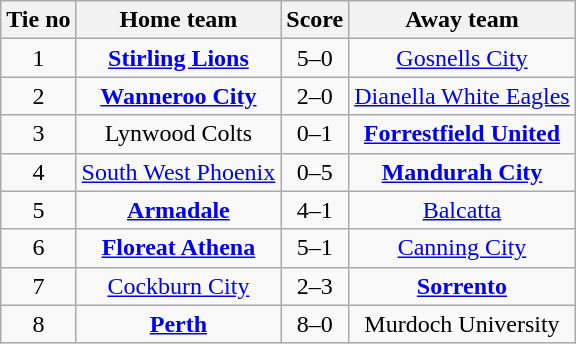<table class="wikitable" style="text-align:center">
<tr>
<th>Tie no</th>
<th>Home team</th>
<th>Score</th>
<th>Away team</th>
</tr>
<tr>
<td>1</td>
<td><strong><a href='#'>Stirling Lions</a></strong></td>
<td>5–0</td>
<td><a href='#'>Gosnells City</a></td>
</tr>
<tr>
<td>2</td>
<td><strong><a href='#'>Wanneroo City</a></strong></td>
<td>2–0</td>
<td><a href='#'>Dianella White Eagles</a></td>
</tr>
<tr>
<td>3</td>
<td>Lynwood Colts</td>
<td>0–1</td>
<td><strong><a href='#'>Forrestfield United</a></strong></td>
</tr>
<tr>
<td>4</td>
<td><a href='#'>South West Phoenix</a></td>
<td>0–5</td>
<td><strong><a href='#'>Mandurah City</a></strong></td>
</tr>
<tr>
<td>5</td>
<td><strong><a href='#'>Armadale</a></strong></td>
<td>4–1</td>
<td><a href='#'>Balcatta</a></td>
</tr>
<tr>
<td>6</td>
<td><strong><a href='#'>Floreat Athena</a></strong></td>
<td>5–1</td>
<td><a href='#'>Canning City</a></td>
</tr>
<tr>
<td>7</td>
<td><a href='#'>Cockburn City</a></td>
<td>2–3</td>
<td><strong><a href='#'>Sorrento</a></strong></td>
</tr>
<tr>
<td>8</td>
<td><strong><a href='#'>Perth</a></strong></td>
<td>8–0</td>
<td>Murdoch University</td>
</tr>
</table>
